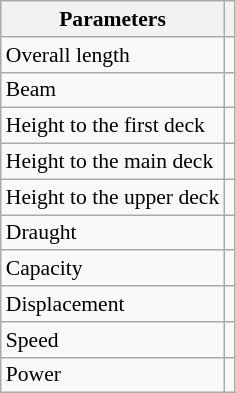<table class="wikitable" style="font-size:90%;">
<tr>
<th>Parameters</th>
<th></th>
</tr>
<tr>
<td>Overall length</td>
<td></td>
</tr>
<tr>
<td>Beam</td>
<td></td>
</tr>
<tr>
<td>Height to the first deck</td>
<td></td>
</tr>
<tr>
<td>Height to the main deck</td>
<td></td>
</tr>
<tr>
<td>Height to the upper deck</td>
<td></td>
</tr>
<tr>
<td>Draught</td>
<td></td>
</tr>
<tr>
<td>Capacity</td>
<td></td>
</tr>
<tr>
<td>Displacement</td>
<td></td>
</tr>
<tr>
<td>Speed</td>
<td></td>
</tr>
<tr>
<td>Power</td>
<td></td>
</tr>
</table>
